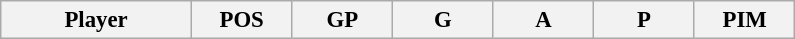<table class="wikitable sortable" style="text-align:left; font-size:95%">
<tr>
<th width="120px">Player</th>
<th width="60px">POS</th>
<th width="60px">GP</th>
<th width="60px">G</th>
<th width="60px">A</th>
<th width="60px">P</th>
<th width="60px">PIM<br></th>
</tr>
</table>
